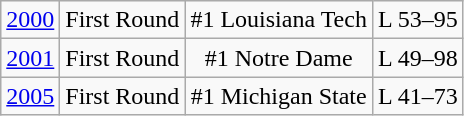<table class="wikitable">
<tr align="center">
<td><a href='#'>2000</a></td>
<td>First Round</td>
<td>#1 Louisiana Tech</td>
<td>L 53–95</td>
</tr>
<tr align="center">
<td><a href='#'>2001</a></td>
<td>First Round</td>
<td>#1 Notre Dame</td>
<td>L 49–98</td>
</tr>
<tr align="center">
<td><a href='#'>2005</a></td>
<td>First Round</td>
<td>#1 Michigan State</td>
<td>L 41–73</td>
</tr>
</table>
